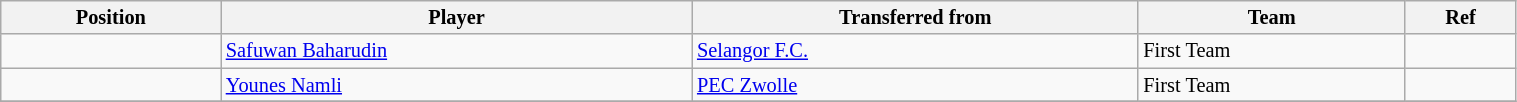<table class="wikitable sortable" style="width:80%; text-align:center; font-size:85%; text-align:left;">
<tr>
<th>Position</th>
<th>Player</th>
<th>Transferred from</th>
<th>Team</th>
<th>Ref</th>
</tr>
<tr>
<td></td>
<td> <a href='#'>Safuwan Baharudin</a></td>
<td> <a href='#'>Selangor F.C.</a></td>
<td>First Team</td>
<td></td>
</tr>
<tr>
<td></td>
<td> <a href='#'>Younes Namli</a></td>
<td> <a href='#'>PEC Zwolle</a></td>
<td>First Team</td>
<td></td>
</tr>
<tr>
</tr>
</table>
